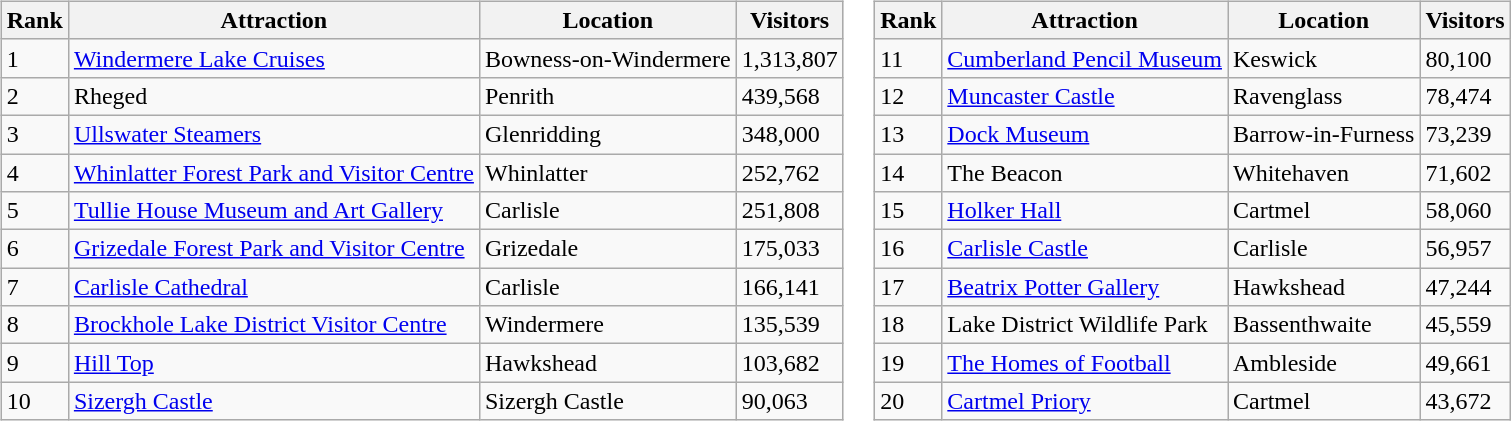<table>
<tr>
<td valign="top"><br><table class="wikitable col4right">
<tr>
<th>Rank</th>
<th>Attraction</th>
<th>Location</th>
<th>Visitors</th>
</tr>
<tr>
<td>1</td>
<td><a href='#'>Windermere Lake Cruises</a></td>
<td>Bowness-on-Windermere</td>
<td>1,313,807</td>
</tr>
<tr>
<td>2</td>
<td>Rheged</td>
<td>Penrith</td>
<td>439,568</td>
</tr>
<tr>
<td>3</td>
<td><a href='#'>Ullswater Steamers</a></td>
<td>Glenridding</td>
<td>348,000</td>
</tr>
<tr>
<td>4</td>
<td><a href='#'>Whinlatter Forest Park and Visitor Centre</a></td>
<td>Whinlatter</td>
<td>252,762</td>
</tr>
<tr>
<td>5</td>
<td><a href='#'>Tullie House Museum and Art Gallery</a></td>
<td>Carlisle</td>
<td>251,808</td>
</tr>
<tr>
<td>6</td>
<td><a href='#'>Grizedale Forest Park and Visitor Centre</a></td>
<td>Grizedale</td>
<td>175,033</td>
</tr>
<tr>
<td>7</td>
<td><a href='#'>Carlisle Cathedral</a></td>
<td>Carlisle</td>
<td>166,141</td>
</tr>
<tr>
<td>8</td>
<td><a href='#'>Brockhole Lake District Visitor Centre</a></td>
<td>Windermere</td>
<td>135,539</td>
</tr>
<tr>
<td>9</td>
<td><a href='#'>Hill Top</a></td>
<td>Hawkshead</td>
<td>103,682</td>
</tr>
<tr>
<td>10</td>
<td><a href='#'>Sizergh Castle</a></td>
<td>Sizergh Castle</td>
<td>90,063</td>
</tr>
</table>
</td>
<td style="vertical-align:top; border-left:1px #ddd;"><br><table class="wikitable">
<tr>
<th>Rank</th>
<th>Attraction</th>
<th>Location</th>
<th>Visitors</th>
</tr>
<tr>
<td>11</td>
<td><a href='#'>Cumberland Pencil Museum</a></td>
<td>Keswick</td>
<td>80,100</td>
</tr>
<tr>
<td>12</td>
<td><a href='#'>Muncaster Castle</a></td>
<td>Ravenglass</td>
<td>78,474</td>
</tr>
<tr>
<td>13</td>
<td><a href='#'>Dock Museum</a></td>
<td>Barrow-in-Furness</td>
<td>73,239</td>
</tr>
<tr>
<td>14</td>
<td>The Beacon</td>
<td>Whitehaven</td>
<td>71,602</td>
</tr>
<tr>
<td>15</td>
<td><a href='#'>Holker Hall</a></td>
<td>Cartmel</td>
<td>58,060</td>
</tr>
<tr>
<td>16</td>
<td><a href='#'>Carlisle Castle</a></td>
<td>Carlisle</td>
<td>56,957</td>
</tr>
<tr>
<td>17</td>
<td><a href='#'>Beatrix Potter Gallery</a></td>
<td>Hawkshead</td>
<td>47,244</td>
</tr>
<tr>
<td>18</td>
<td>Lake District Wildlife Park</td>
<td>Bassenthwaite</td>
<td>45,559</td>
</tr>
<tr>
<td>19</td>
<td><a href='#'>The Homes of Football</a></td>
<td>Ambleside</td>
<td>49,661</td>
</tr>
<tr>
<td>20</td>
<td><a href='#'>Cartmel Priory</a></td>
<td>Cartmel</td>
<td>43,672</td>
</tr>
</table>
</td>
</tr>
</table>
